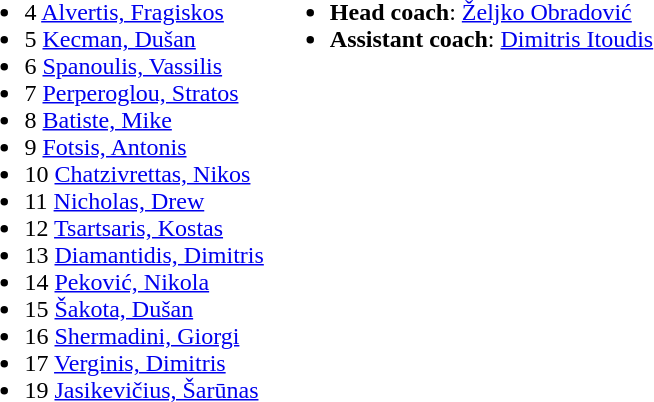<table>
<tr valign="top">
<td><br><ul><li>4  <a href='#'>Alvertis, Fragiskos</a></li><li>5  <a href='#'>Kecman, Dušan</a></li><li>6  <a href='#'>Spanoulis, Vassilis</a></li><li>7  <a href='#'>Perperoglou, Stratos</a></li><li>8  <a href='#'>Batiste, Mike</a></li><li>9  <a href='#'>Fotsis, Antonis</a></li><li>10  <a href='#'>Chatzivrettas, Nikos</a></li><li>11  <a href='#'>Nicholas, Drew</a></li><li>12  <a href='#'>Tsartsaris, Kostas</a></li><li>13  <a href='#'>Diamantidis, Dimitris</a></li><li>14  <a href='#'>Peković, Nikola</a></li><li>15  <a href='#'>Šakota, Dušan</a></li><li>16  <a href='#'>Shermadini, Giorgi</a></li><li>17  <a href='#'>Verginis, Dimitris</a></li><li>19  <a href='#'>Jasikevičius, Šarūnas</a></li></ul></td>
<td><br><ul><li><strong>Head coach</strong>:  <a href='#'>Željko Obradović</a></li><li><strong>Assistant coach</strong>:  <a href='#'>Dimitris Itoudis</a></li></ul></td>
</tr>
</table>
